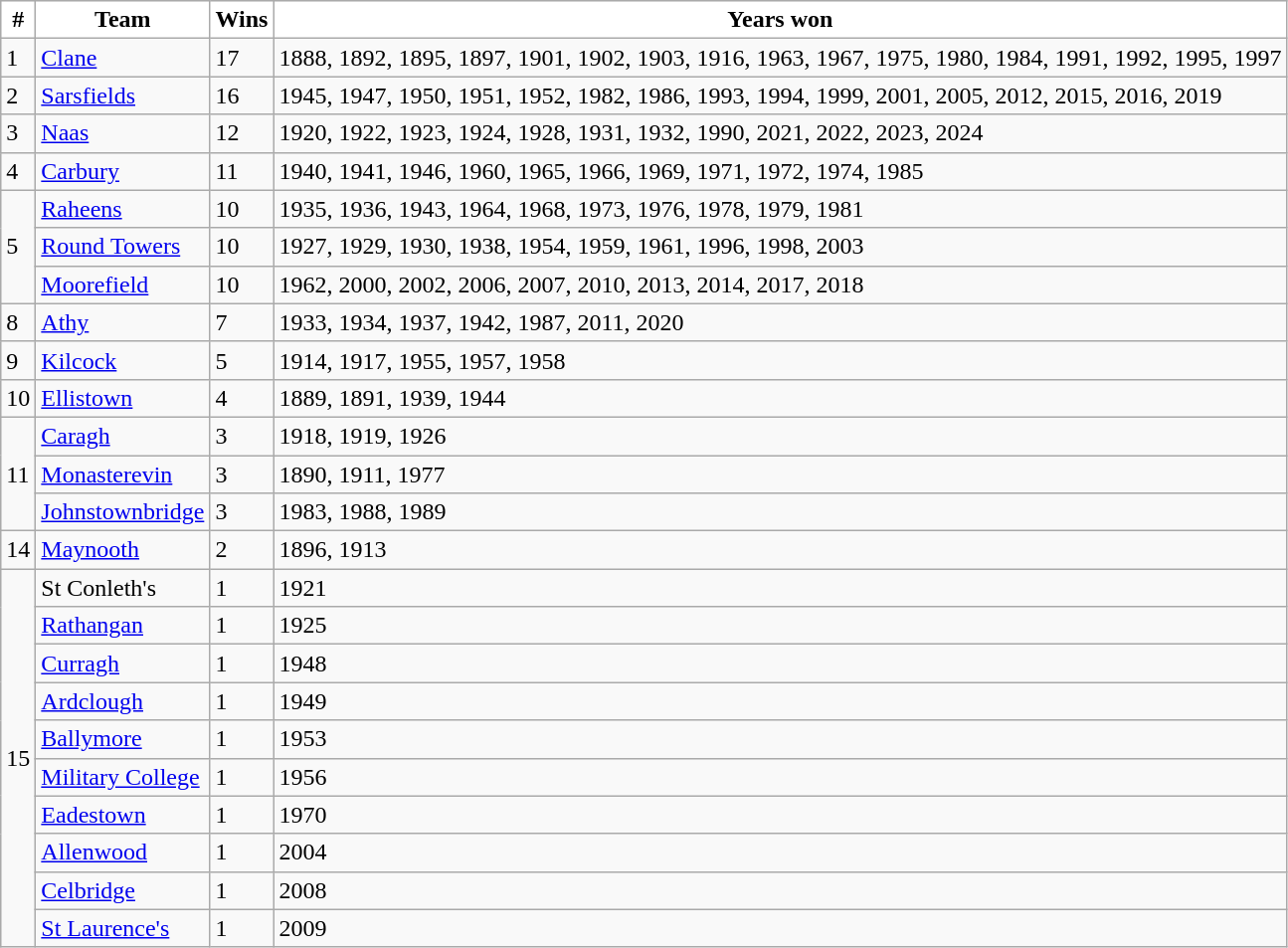<table class="wikitable">
<tr>
<th style="background:white;color:black">#</th>
<th style="background:white;color:black">Team</th>
<th style="background:white;color:black">Wins</th>
<th style="background:white;color:black">Years won</th>
</tr>
<tr>
<td>1</td>
<td> <a href='#'>Clane</a></td>
<td>17</td>
<td>1888, 1892, 1895, 1897, 1901, 1902, 1903, 1916, 1963, 1967, 1975, 1980, 1984, 1991, 1992, 1995, 1997</td>
</tr>
<tr>
<td>2</td>
<td> <a href='#'>Sarsfields</a></td>
<td>16</td>
<td>1945, 1947, 1950, 1951, 1952, 1982, 1986, 1993, 1994, 1999, 2001, 2005, 2012, 2015, 2016, 2019</td>
</tr>
<tr>
<td>3</td>
<td> <a href='#'>Naas</a></td>
<td>12</td>
<td>1920, 1922, 1923, 1924, 1928, 1931, 1932, 1990, 2021, 2022, 2023, 2024</td>
</tr>
<tr>
<td>4</td>
<td> <a href='#'>Carbury</a></td>
<td>11</td>
<td>1940, 1941, 1946, 1960, 1965, 1966, 1969, 1971, 1972, 1974, 1985</td>
</tr>
<tr>
<td rowspan="3">5</td>
<td> <a href='#'>Raheens</a></td>
<td>10</td>
<td>1935, 1936, 1943, 1964, 1968, 1973, 1976, 1978, 1979, 1981</td>
</tr>
<tr>
<td> <a href='#'>Round Towers</a></td>
<td>10</td>
<td>1927, 1929, 1930, 1938, 1954, 1959, 1961, 1996, 1998, 2003</td>
</tr>
<tr>
<td> <a href='#'>Moorefield</a></td>
<td>10</td>
<td>1962, 2000, 2002, 2006, 2007, 2010, 2013, 2014, 2017, 2018</td>
</tr>
<tr>
<td>8</td>
<td> <a href='#'>Athy</a></td>
<td>7</td>
<td>1933, 1934, 1937, 1942, 1987, 2011, 2020</td>
</tr>
<tr>
<td>9</td>
<td> <a href='#'>Kilcock</a></td>
<td>5</td>
<td>1914, 1917, 1955, 1957, 1958</td>
</tr>
<tr>
<td>10</td>
<td> <a href='#'>Ellistown</a></td>
<td>4</td>
<td>1889, 1891, 1939, 1944</td>
</tr>
<tr>
<td rowspan=3>11</td>
<td> <a href='#'>Caragh</a></td>
<td>3</td>
<td>1918, 1919, 1926</td>
</tr>
<tr>
<td> <a href='#'>Monasterevin</a></td>
<td>3</td>
<td>1890, 1911, 1977</td>
</tr>
<tr>
<td> <a href='#'>Johnstownbridge</a></td>
<td>3</td>
<td>1983, 1988, 1989</td>
</tr>
<tr>
<td>14</td>
<td> <a href='#'>Maynooth</a></td>
<td>2</td>
<td>1896, 1913</td>
</tr>
<tr>
<td rowspan="10">15</td>
<td>St Conleth's</td>
<td>1</td>
<td>1921</td>
</tr>
<tr>
<td> <a href='#'>Rathangan</a></td>
<td>1</td>
<td>1925</td>
</tr>
<tr>
<td><a href='#'>Curragh</a></td>
<td>1</td>
<td>1948</td>
</tr>
<tr>
<td> <a href='#'>Ardclough</a></td>
<td>1</td>
<td>1949</td>
</tr>
<tr>
<td> <a href='#'>Ballymore</a></td>
<td>1</td>
<td>1953</td>
</tr>
<tr>
<td><a href='#'>Military College</a></td>
<td>1</td>
<td>1956</td>
</tr>
<tr>
<td> <a href='#'>Eadestown</a></td>
<td>1</td>
<td>1970</td>
</tr>
<tr>
<td> <a href='#'>Allenwood</a></td>
<td>1</td>
<td>2004</td>
</tr>
<tr>
<td> <a href='#'>Celbridge</a></td>
<td>1</td>
<td>2008</td>
</tr>
<tr>
<td> <a href='#'>St Laurence's</a></td>
<td>1</td>
<td>2009</td>
</tr>
</table>
